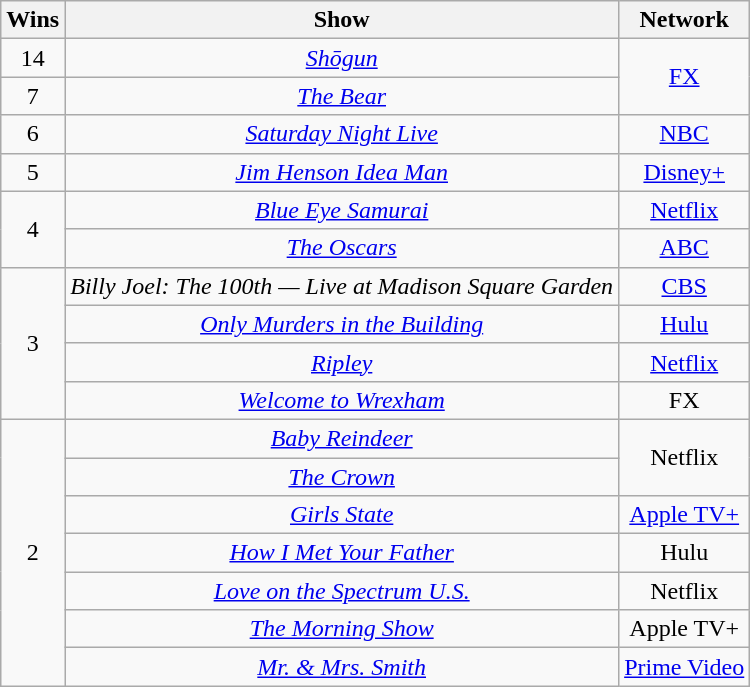<table class="wikitable sortable" style="text-align: center; max-width:70%">
<tr>
<th scope="col">Wins</th>
<th scope="col">Show</th>
<th scope="col">Network</th>
</tr>
<tr>
<td>14</td>
<td><em><a href='#'>Shōgun</a></em></td>
<td rowspan="2"><a href='#'>FX</a></td>
</tr>
<tr>
<td>7</td>
<td><em><a href='#'>The Bear</a></em></td>
</tr>
<tr>
<td>6</td>
<td><em><a href='#'>Saturday Night Live</a></em></td>
<td><a href='#'>NBC</a></td>
</tr>
<tr>
<td>5</td>
<td><em><a href='#'>Jim Henson Idea Man</a></em></td>
<td><a href='#'>Disney+</a></td>
</tr>
<tr>
<td rowspan="2">4</td>
<td><em><a href='#'>Blue Eye Samurai</a></em></td>
<td><a href='#'>Netflix</a></td>
</tr>
<tr>
<td><em><a href='#'>The Oscars</a></em></td>
<td><a href='#'>ABC</a></td>
</tr>
<tr>
<td rowspan="4">3</td>
<td><em>Billy Joel: The 100th — Live at Madison Square Garden</em></td>
<td><a href='#'>CBS</a></td>
</tr>
<tr>
<td><em><a href='#'>Only Murders in the Building</a></em></td>
<td><a href='#'>Hulu</a></td>
</tr>
<tr>
<td><em><a href='#'>Ripley</a></em></td>
<td><a href='#'>Netflix</a></td>
</tr>
<tr>
<td><em><a href='#'>Welcome to Wrexham</a></em></td>
<td>FX</td>
</tr>
<tr>
<td rowspan="7">2</td>
<td><em><a href='#'>Baby Reindeer</a></em></td>
<td rowspan="2">Netflix</td>
</tr>
<tr>
<td><em><a href='#'>The Crown</a></em></td>
</tr>
<tr>
<td><em><a href='#'>Girls State</a></em></td>
<td><a href='#'>Apple TV+</a></td>
</tr>
<tr>
<td><em><a href='#'>How I Met Your Father</a></em></td>
<td>Hulu</td>
</tr>
<tr>
<td><em><a href='#'>Love on the Spectrum U.S.</a></em></td>
<td>Netflix</td>
</tr>
<tr>
<td><em><a href='#'>The Morning Show</a></em></td>
<td>Apple TV+</td>
</tr>
<tr>
<td><em><a href='#'>Mr. & Mrs. Smith</a></em></td>
<td><a href='#'>Prime Video</a></td>
</tr>
</table>
